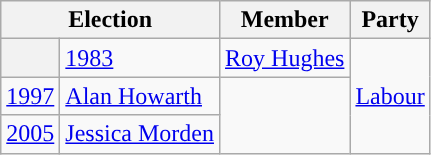<table class ="wikitable">
<tr>
<th colspan="2">Election</th>
<th>Member</th>
<th>Party</th>
</tr>
<tr>
<th style="color:inherit;background-color: "></th>
<td><a href='#'>1983</a></td>
<td><a href='#'>Roy Hughes</a></td>
<td rowspan="3"><a href='#'>Labour</a></td>
</tr>
<tr>
<td><a href='#'>1997</a></td>
<td><a href='#'>Alan Howarth</a></td>
</tr>
<tr>
<td><a href='#'>2005</a></td>
<td><a href='#'>Jessica Morden</a></td>
</tr>
</table>
